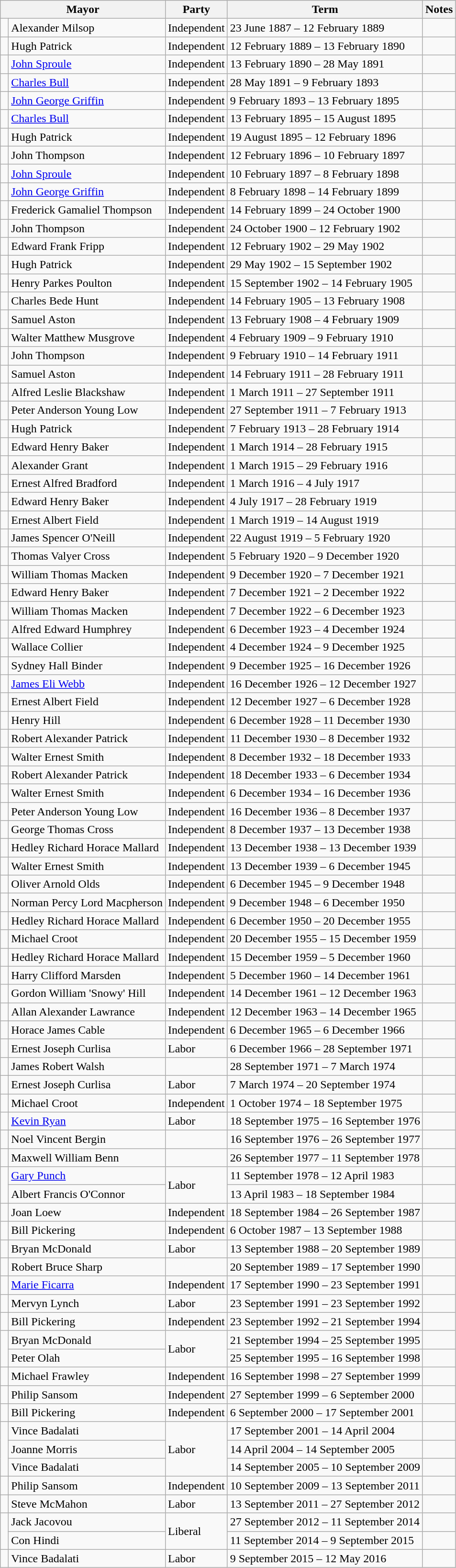<table class="wikitable">
<tr>
<th colspan="2">Mayor</th>
<th>Party</th>
<th>Term</th>
<th>Notes</th>
</tr>
<tr>
<td> </td>
<td>Alexander Milsop</td>
<td>Independent</td>
<td>23 June 1887 – 12 February 1889</td>
<td></td>
</tr>
<tr>
<td> </td>
<td>Hugh Patrick</td>
<td>Independent</td>
<td>12 February 1889 – 13 February 1890</td>
<td></td>
</tr>
<tr>
<td> </td>
<td><a href='#'>John Sproule</a></td>
<td>Independent</td>
<td>13 February 1890 – 28 May 1891</td>
<td></td>
</tr>
<tr>
<td> </td>
<td><a href='#'>Charles Bull</a></td>
<td>Independent</td>
<td>28 May 1891 – 9 February 1893</td>
<td></td>
</tr>
<tr>
<td> </td>
<td><a href='#'>John George Griffin</a></td>
<td>Independent</td>
<td>9 February 1893 – 13 February 1895</td>
<td></td>
</tr>
<tr>
<td> </td>
<td><a href='#'>Charles Bull</a></td>
<td>Independent</td>
<td>13 February 1895 – 15 August 1895</td>
<td></td>
</tr>
<tr>
<td> </td>
<td>Hugh Patrick</td>
<td>Independent</td>
<td>19 August 1895 – 12 February 1896</td>
<td></td>
</tr>
<tr>
<td> </td>
<td>John Thompson</td>
<td>Independent</td>
<td>12 February 1896 – 10 February 1897</td>
<td></td>
</tr>
<tr>
<td> </td>
<td><a href='#'>John Sproule</a></td>
<td>Independent</td>
<td>10 February 1897 – 8 February 1898</td>
<td></td>
</tr>
<tr>
<td> </td>
<td><a href='#'>John George Griffin</a></td>
<td>Independent</td>
<td>8 February 1898 – 14 February 1899</td>
<td></td>
</tr>
<tr>
<td> </td>
<td>Frederick Gamaliel Thompson</td>
<td>Independent</td>
<td>14 February 1899 – 24 October 1900</td>
<td></td>
</tr>
<tr>
<td> </td>
<td>John Thompson</td>
<td>Independent</td>
<td>24 October 1900 – 12 February 1902</td>
<td></td>
</tr>
<tr>
<td> </td>
<td>Edward Frank Fripp</td>
<td>Independent</td>
<td>12 February 1902 – 29 May 1902</td>
<td></td>
</tr>
<tr>
<td> </td>
<td>Hugh Patrick</td>
<td>Independent</td>
<td>29 May 1902 – 15 September 1902</td>
<td></td>
</tr>
<tr>
<td> </td>
<td>Henry Parkes Poulton</td>
<td>Independent</td>
<td>15 September 1902 – 14 February 1905</td>
<td></td>
</tr>
<tr>
<td> </td>
<td>Charles Bede Hunt</td>
<td>Independent</td>
<td>14 February 1905 – 13 February 1908</td>
<td></td>
</tr>
<tr>
<td> </td>
<td>Samuel Aston</td>
<td>Independent</td>
<td>13 February 1908 – 4 February 1909</td>
<td></td>
</tr>
<tr>
<td> </td>
<td>Walter Matthew Musgrove</td>
<td>Independent</td>
<td>4 February 1909 – 9 February 1910</td>
<td></td>
</tr>
<tr>
<td> </td>
<td>John Thompson</td>
<td>Independent</td>
<td>9 February 1910 – 14 February 1911</td>
<td></td>
</tr>
<tr>
<td> </td>
<td>Samuel Aston</td>
<td>Independent</td>
<td>14 February 1911 – 28 February 1911</td>
<td></td>
</tr>
<tr>
<td> </td>
<td>Alfred Leslie Blackshaw</td>
<td>Independent</td>
<td>1 March 1911 – 27 September 1911</td>
<td></td>
</tr>
<tr>
<td> </td>
<td>Peter Anderson Young Low</td>
<td>Independent</td>
<td>27 September 1911 – 7 February 1913</td>
<td></td>
</tr>
<tr>
<td> </td>
<td>Hugh Patrick</td>
<td>Independent</td>
<td>7 February 1913 – 28 February 1914</td>
<td></td>
</tr>
<tr>
<td> </td>
<td>Edward Henry Baker</td>
<td>Independent</td>
<td>1 March 1914 – 28 February 1915</td>
<td></td>
</tr>
<tr>
<td> </td>
<td>Alexander Grant</td>
<td>Independent</td>
<td>1 March 1915 – 29 February 1916</td>
<td></td>
</tr>
<tr>
<td> </td>
<td>Ernest Alfred Bradford</td>
<td>Independent</td>
<td>1 March 1916 – 4 July 1917</td>
<td></td>
</tr>
<tr>
<td> </td>
<td>Edward Henry Baker</td>
<td>Independent</td>
<td>4 July 1917 – 28 February 1919</td>
<td></td>
</tr>
<tr>
<td> </td>
<td>Ernest Albert Field</td>
<td>Independent</td>
<td>1 March 1919 – 14 August 1919</td>
<td></td>
</tr>
<tr>
<td> </td>
<td>James Spencer O'Neill</td>
<td>Independent</td>
<td>22 August 1919 – 5 February 1920</td>
<td></td>
</tr>
<tr>
<td> </td>
<td>Thomas Valyer Cross</td>
<td>Independent</td>
<td>5 February 1920 – 9 December 1920</td>
<td></td>
</tr>
<tr>
<td> </td>
<td>William Thomas Macken</td>
<td>Independent</td>
<td>9 December 1920 – 7 December 1921</td>
<td></td>
</tr>
<tr>
<td> </td>
<td>Edward Henry Baker</td>
<td>Independent</td>
<td>7 December 1921 – 2 December 1922</td>
<td></td>
</tr>
<tr>
<td> </td>
<td>William Thomas Macken</td>
<td>Independent</td>
<td>7 December 1922 – 6 December 1923</td>
<td></td>
</tr>
<tr>
<td> </td>
<td>Alfred Edward Humphrey</td>
<td>Independent</td>
<td>6 December 1923 – 4 December 1924</td>
<td></td>
</tr>
<tr>
<td> </td>
<td>Wallace Collier</td>
<td>Independent</td>
<td>4 December 1924 – 9 December 1925</td>
<td></td>
</tr>
<tr>
<td> </td>
<td>Sydney Hall Binder</td>
<td>Independent</td>
<td>9 December 1925 – 16 December 1926</td>
<td></td>
</tr>
<tr>
<td> </td>
<td><a href='#'>James Eli Webb</a></td>
<td>Independent</td>
<td>16 December 1926 – 12 December 1927</td>
<td></td>
</tr>
<tr>
<td> </td>
<td>Ernest Albert Field</td>
<td>Independent</td>
<td>12 December 1927 – 6 December 1928</td>
<td></td>
</tr>
<tr>
<td> </td>
<td>Henry Hill</td>
<td>Independent</td>
<td>6 December 1928 – 11 December 1930</td>
<td></td>
</tr>
<tr>
<td> </td>
<td>Robert Alexander Patrick</td>
<td>Independent</td>
<td>11 December 1930 – 8 December 1932</td>
<td></td>
</tr>
<tr>
<td> </td>
<td>Walter Ernest Smith</td>
<td>Independent</td>
<td>8 December 1932 – 18 December 1933</td>
<td></td>
</tr>
<tr>
<td> </td>
<td>Robert Alexander Patrick</td>
<td>Independent</td>
<td>18 December 1933 – 6 December 1934</td>
<td></td>
</tr>
<tr>
<td> </td>
<td>Walter Ernest Smith</td>
<td>Independent</td>
<td>6 December 1934 – 16 December 1936</td>
<td></td>
</tr>
<tr>
<td> </td>
<td>Peter Anderson Young Low</td>
<td>Independent</td>
<td>16 December 1936 – 8 December 1937</td>
<td></td>
</tr>
<tr>
<td> </td>
<td>George Thomas Cross</td>
<td>Independent</td>
<td>8 December 1937 – 13 December 1938</td>
<td></td>
</tr>
<tr>
<td> </td>
<td>Hedley Richard Horace Mallard</td>
<td>Independent</td>
<td>13 December 1938 – 13 December 1939</td>
<td></td>
</tr>
<tr>
<td> </td>
<td>Walter Ernest Smith</td>
<td>Independent</td>
<td>13 December 1939 – 6 December 1945</td>
<td></td>
</tr>
<tr>
<td> </td>
<td>Oliver Arnold Olds</td>
<td>Independent</td>
<td>6 December 1945 – 9 December 1948</td>
<td></td>
</tr>
<tr>
<td> </td>
<td>Norman Percy Lord Macpherson</td>
<td>Independent</td>
<td>9 December 1948 – 6 December 1950</td>
<td></td>
</tr>
<tr>
<td> </td>
<td>Hedley Richard Horace Mallard</td>
<td>Independent</td>
<td>6 December 1950 – 20 December 1955</td>
<td></td>
</tr>
<tr>
<td> </td>
<td>Michael Croot</td>
<td>Independent</td>
<td>20 December 1955 – 15 December 1959</td>
<td></td>
</tr>
<tr>
<td> </td>
<td>Hedley Richard Horace Mallard</td>
<td>Independent</td>
<td>15 December 1959 – 5 December 1960</td>
<td></td>
</tr>
<tr>
<td> </td>
<td>Harry Clifford Marsden</td>
<td>Independent</td>
<td>5 December 1960 – 14 December 1961</td>
<td></td>
</tr>
<tr>
<td> </td>
<td>Gordon William 'Snowy' Hill</td>
<td>Independent</td>
<td>14 December 1961 – 12 December 1963</td>
<td></td>
</tr>
<tr>
<td> </td>
<td>Allan Alexander Lawrance</td>
<td>Independent</td>
<td>12 December 1963 – 14 December 1965</td>
<td></td>
</tr>
<tr>
<td> </td>
<td>Horace James Cable</td>
<td>Independent</td>
<td>6 December 1965 – 6 December 1966</td>
<td></td>
</tr>
<tr>
<td> </td>
<td>Ernest Joseph Curlisa</td>
<td>Labor</td>
<td>6 December 1966 – 28 September 1971</td>
<td></td>
</tr>
<tr>
<td></td>
<td>James Robert Walsh</td>
<td></td>
<td>28 September 1971 – 7 March 1974</td>
<td></td>
</tr>
<tr>
<td> </td>
<td>Ernest Joseph Curlisa</td>
<td>Labor</td>
<td>7 March 1974 – 20 September 1974</td>
<td></td>
</tr>
<tr>
<td> </td>
<td>Michael Croot</td>
<td>Independent</td>
<td>1 October 1974 – 18 September 1975</td>
<td></td>
</tr>
<tr>
<td> </td>
<td><a href='#'>Kevin Ryan</a></td>
<td>Labor</td>
<td>18 September 1975 – 16 September 1976</td>
<td></td>
</tr>
<tr>
<td></td>
<td>Noel Vincent Bergin</td>
<td></td>
<td>16 September 1976 – 26 September 1977</td>
<td></td>
</tr>
<tr>
<td></td>
<td>Maxwell William Benn</td>
<td></td>
<td>26 September 1977 – 11 September 1978</td>
<td></td>
</tr>
<tr>
<td rowspan=2 > </td>
<td><a href='#'>Gary Punch</a></td>
<td rowspan=2>Labor</td>
<td>11 September 1978 – 12 April 1983</td>
<td></td>
</tr>
<tr>
<td>Albert Francis O'Connor</td>
<td>13 April 1983 – 18 September 1984</td>
<td></td>
</tr>
<tr>
<td> </td>
<td>Joan Loew</td>
<td>Independent</td>
<td>18 September 1984 – 26 September 1987</td>
<td></td>
</tr>
<tr>
<td> </td>
<td>Bill Pickering</td>
<td>Independent</td>
<td>6 October 1987 – 13 September 1988</td>
<td></td>
</tr>
<tr>
<td> </td>
<td>Bryan McDonald</td>
<td>Labor</td>
<td>13 September 1988 – 20 September 1989</td>
<td></td>
</tr>
<tr>
<td></td>
<td>Robert Bruce Sharp</td>
<td></td>
<td>20 September 1989 – 17 September 1990</td>
<td></td>
</tr>
<tr>
<td> </td>
<td><a href='#'>Marie Ficarra</a></td>
<td>Independent</td>
<td>17 September 1990 – 23 September 1991</td>
<td></td>
</tr>
<tr>
<td> </td>
<td>Mervyn Lynch</td>
<td>Labor</td>
<td>23 September 1991 – 23 September 1992</td>
<td></td>
</tr>
<tr>
<td> </td>
<td>Bill Pickering</td>
<td>Independent</td>
<td>23 September 1992 – 21 September 1994</td>
<td></td>
</tr>
<tr>
<td rowspan=2 > </td>
<td>Bryan McDonald</td>
<td rowspan=2>Labor</td>
<td>21 September 1994 – 25 September 1995</td>
<td></td>
</tr>
<tr>
<td>Peter Olah</td>
<td>25 September 1995 – 16 September 1998</td>
<td></td>
</tr>
<tr>
<td> </td>
<td>Michael Frawley</td>
<td>Independent</td>
<td>16 September 1998 – 27 September 1999</td>
<td></td>
</tr>
<tr>
<td> </td>
<td>Philip Sansom</td>
<td>Independent</td>
<td>27 September 1999 – 6 September 2000</td>
<td></td>
</tr>
<tr>
<td> </td>
<td>Bill Pickering</td>
<td>Independent</td>
<td>6 September 2000 – 17 September 2001</td>
<td></td>
</tr>
<tr>
<td rowspan=3 > </td>
<td>Vince Badalati</td>
<td rowspan=3>Labor</td>
<td>17 September 2001 – 14 April 2004</td>
<td></td>
</tr>
<tr>
<td>Joanne Morris</td>
<td>14 April 2004 – 14 September 2005</td>
<td></td>
</tr>
<tr>
<td>Vince Badalati</td>
<td>14 September 2005 – 10 September 2009</td>
<td></td>
</tr>
<tr>
<td> </td>
<td>Philip Sansom</td>
<td>Independent</td>
<td>10 September 2009 – 13 September 2011</td>
<td></td>
</tr>
<tr>
<td> </td>
<td>Steve McMahon</td>
<td>Labor</td>
<td>13 September 2011 – 27 September 2012</td>
<td></td>
</tr>
<tr>
<td rowspan=2 > </td>
<td>Jack Jacovou</td>
<td rowspan=2>Liberal</td>
<td>27 September 2012 – 11 September 2014</td>
<td></td>
</tr>
<tr>
<td>Con Hindi</td>
<td>11 September 2014 – 9 September 2015</td>
<td></td>
</tr>
<tr>
<td> </td>
<td>Vince Badalati</td>
<td>Labor</td>
<td>9 September 2015 – 12 May 2016</td>
<td></td>
</tr>
</table>
